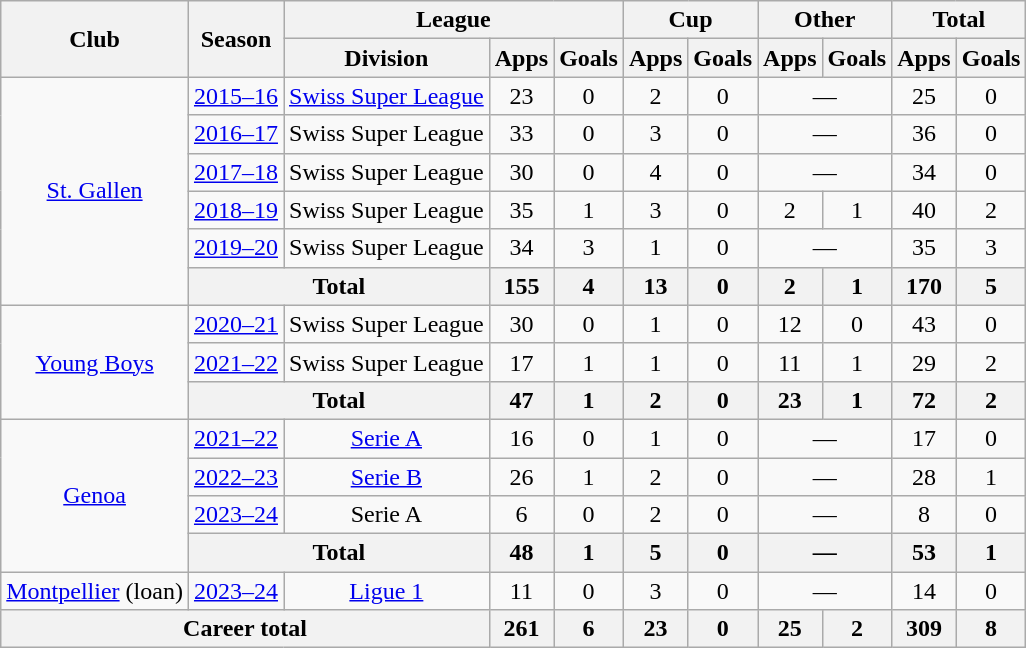<table class="wikitable" style="text-align:center">
<tr>
<th rowspan="2">Club</th>
<th rowspan="2">Season</th>
<th colspan="3">League</th>
<th colspan="2">Cup</th>
<th colspan="2">Other</th>
<th colspan="2">Total</th>
</tr>
<tr>
<th>Division</th>
<th>Apps</th>
<th>Goals</th>
<th>Apps</th>
<th>Goals</th>
<th>Apps</th>
<th>Goals</th>
<th>Apps</th>
<th>Goals</th>
</tr>
<tr>
<td rowspan="6"><a href='#'>St. Gallen</a></td>
<td><a href='#'>2015–16</a></td>
<td><a href='#'>Swiss Super League</a></td>
<td>23</td>
<td>0</td>
<td>2</td>
<td>0</td>
<td colspan="2">—</td>
<td>25</td>
<td>0</td>
</tr>
<tr>
<td><a href='#'>2016–17</a></td>
<td>Swiss Super League</td>
<td>33</td>
<td>0</td>
<td>3</td>
<td>0</td>
<td colspan="2">—</td>
<td>36</td>
<td>0</td>
</tr>
<tr>
<td><a href='#'>2017–18</a></td>
<td>Swiss Super League</td>
<td>30</td>
<td>0</td>
<td>4</td>
<td>0</td>
<td colspan="2">—</td>
<td>34</td>
<td>0</td>
</tr>
<tr>
<td><a href='#'>2018–19</a></td>
<td>Swiss Super League</td>
<td>35</td>
<td>1</td>
<td>3</td>
<td>0</td>
<td>2</td>
<td>1</td>
<td>40</td>
<td>2</td>
</tr>
<tr>
<td><a href='#'>2019–20</a></td>
<td>Swiss Super League</td>
<td>34</td>
<td>3</td>
<td>1</td>
<td>0</td>
<td colspan="2">—</td>
<td>35</td>
<td>3</td>
</tr>
<tr>
<th colspan="2">Total</th>
<th>155</th>
<th>4</th>
<th>13</th>
<th>0</th>
<th>2</th>
<th>1</th>
<th>170</th>
<th>5</th>
</tr>
<tr>
<td rowspan="3"><a href='#'>Young Boys</a></td>
<td><a href='#'>2020–21</a></td>
<td>Swiss Super League</td>
<td>30</td>
<td>0</td>
<td>1</td>
<td>0</td>
<td>12</td>
<td>0</td>
<td>43</td>
<td>0</td>
</tr>
<tr>
<td><a href='#'>2021–22</a></td>
<td>Swiss Super League</td>
<td>17</td>
<td>1</td>
<td>1</td>
<td>0</td>
<td>11</td>
<td>1</td>
<td>29</td>
<td>2</td>
</tr>
<tr>
<th colspan="2">Total</th>
<th>47</th>
<th>1</th>
<th>2</th>
<th>0</th>
<th>23</th>
<th>1</th>
<th>72</th>
<th>2</th>
</tr>
<tr>
<td rowspan="4"><a href='#'>Genoa</a></td>
<td><a href='#'>2021–22</a></td>
<td><a href='#'>Serie A</a></td>
<td>16</td>
<td>0</td>
<td>1</td>
<td>0</td>
<td colspan="2">—</td>
<td>17</td>
<td>0</td>
</tr>
<tr>
<td><a href='#'>2022–23</a></td>
<td><a href='#'>Serie B</a></td>
<td>26</td>
<td>1</td>
<td>2</td>
<td>0</td>
<td colspan="2">—</td>
<td>28</td>
<td>1</td>
</tr>
<tr>
<td><a href='#'>2023–24</a></td>
<td>Serie A</td>
<td>6</td>
<td>0</td>
<td>2</td>
<td>0</td>
<td colspan="2">—</td>
<td>8</td>
<td>0</td>
</tr>
<tr>
<th colspan="2">Total</th>
<th>48</th>
<th>1</th>
<th>5</th>
<th>0</th>
<th colspan="2">—</th>
<th>53</th>
<th>1</th>
</tr>
<tr>
<td><a href='#'>Montpellier</a> (loan)</td>
<td><a href='#'>2023–24</a></td>
<td><a href='#'>Ligue 1</a></td>
<td>11</td>
<td>0</td>
<td>3</td>
<td>0</td>
<td colspan="2">—</td>
<td>14</td>
<td>0</td>
</tr>
<tr>
<th colspan="3">Career total</th>
<th>261</th>
<th>6</th>
<th>23</th>
<th>0</th>
<th>25</th>
<th>2</th>
<th>309</th>
<th>8</th>
</tr>
</table>
